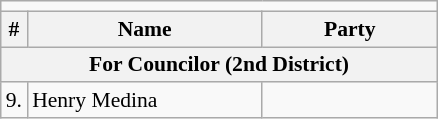<table class=wikitable style="font-size:90%">
<tr>
<td colspan=4 bgcolor=></td>
</tr>
<tr>
<th>#</th>
<th width=150px>Name</th>
<th colspan=2 width=110px>Party</th>
</tr>
<tr>
<th colspan=5>For Councilor (2nd District)</th>
</tr>
<tr>
<td>9.</td>
<td>Henry Medina</td>
<td></td>
</tr>
</table>
